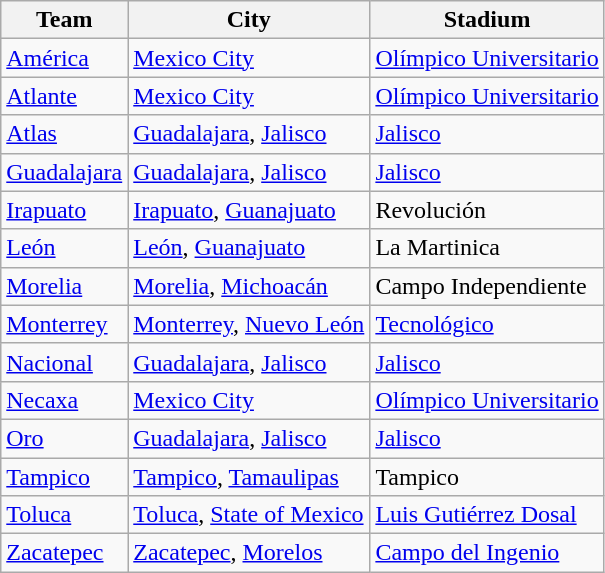<table class="wikitable" class="toccolours sortable">
<tr>
<th>Team</th>
<th>City</th>
<th>Stadium</th>
</tr>
<tr>
<td><a href='#'>América</a></td>
<td><a href='#'>Mexico City</a></td>
<td><a href='#'>Olímpico Universitario</a></td>
</tr>
<tr>
<td><a href='#'>Atlante</a></td>
<td><a href='#'>Mexico City</a></td>
<td><a href='#'>Olímpico Universitario</a></td>
</tr>
<tr>
<td><a href='#'>Atlas</a></td>
<td><a href='#'>Guadalajara</a>, <a href='#'>Jalisco</a></td>
<td><a href='#'>Jalisco</a></td>
</tr>
<tr>
<td><a href='#'>Guadalajara</a></td>
<td><a href='#'>Guadalajara</a>, <a href='#'>Jalisco</a></td>
<td><a href='#'>Jalisco</a></td>
</tr>
<tr>
<td><a href='#'>Irapuato</a></td>
<td><a href='#'>Irapuato</a>, <a href='#'>Guanajuato</a></td>
<td>Revolución</td>
</tr>
<tr>
<td><a href='#'>León</a></td>
<td><a href='#'>León</a>, <a href='#'>Guanajuato</a></td>
<td>La Martinica</td>
</tr>
<tr>
<td><a href='#'>Morelia</a></td>
<td><a href='#'>Morelia</a>, <a href='#'>Michoacán</a></td>
<td>Campo Independiente</td>
</tr>
<tr>
<td><a href='#'>Monterrey</a></td>
<td><a href='#'>Monterrey</a>, <a href='#'>Nuevo León</a></td>
<td><a href='#'>Tecnológico</a></td>
</tr>
<tr>
<td><a href='#'>Nacional</a></td>
<td><a href='#'>Guadalajara</a>, <a href='#'>Jalisco</a></td>
<td><a href='#'>Jalisco</a></td>
</tr>
<tr>
<td><a href='#'>Necaxa</a></td>
<td><a href='#'>Mexico City</a></td>
<td><a href='#'>Olímpico Universitario</a></td>
</tr>
<tr>
<td><a href='#'>Oro</a></td>
<td><a href='#'>Guadalajara</a>, <a href='#'>Jalisco</a></td>
<td><a href='#'>Jalisco</a></td>
</tr>
<tr>
<td><a href='#'>Tampico</a></td>
<td><a href='#'>Tampico</a>, <a href='#'>Tamaulipas</a></td>
<td>Tampico</td>
</tr>
<tr>
<td><a href='#'>Toluca</a></td>
<td><a href='#'>Toluca</a>, <a href='#'>State of Mexico</a></td>
<td><a href='#'>Luis Gutiérrez Dosal</a></td>
</tr>
<tr>
<td><a href='#'>Zacatepec</a></td>
<td><a href='#'>Zacatepec</a>, <a href='#'>Morelos</a></td>
<td><a href='#'>Campo del Ingenio</a></td>
</tr>
</table>
